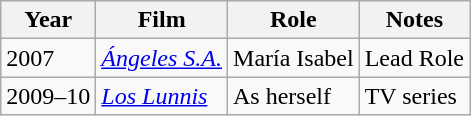<table class="wikitable">
<tr>
<th>Year</th>
<th>Film</th>
<th>Role</th>
<th>Notes</th>
</tr>
<tr>
<td>2007</td>
<td><em><a href='#'>Ángeles S.A.</a></em></td>
<td>María Isabel</td>
<td>Lead Role</td>
</tr>
<tr>
<td>2009–10</td>
<td><em><a href='#'>Los Lunnis</a></em></td>
<td>As herself</td>
<td>TV series</td>
</tr>
</table>
